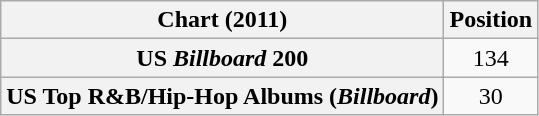<table class="wikitable sortable plainrowheaders" style="text-align:center">
<tr>
<th scope="col">Chart (2011)</th>
<th scope="col">Position</th>
</tr>
<tr>
<th scope="row">US <em>Billboard</em> 200</th>
<td>134</td>
</tr>
<tr>
<th scope="row">US Top R&B/Hip-Hop Albums (<em>Billboard</em>)</th>
<td>30</td>
</tr>
</table>
